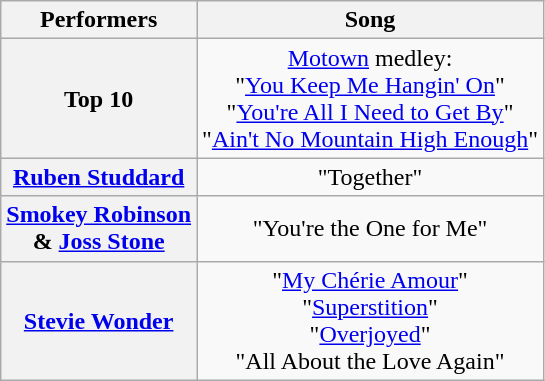<table class="wikitable" style="text-align:center;">
<tr>
<th scope="col">Performers</th>
<th scope="col">Song</th>
</tr>
<tr>
<th scope="row">Top 10</th>
<td><a href='#'>Motown</a> medley:<br>"<a href='#'>You Keep Me Hangin' On</a>"<br>"<a href='#'>You're All I Need to Get By</a>"<br>"<a href='#'>Ain't No Mountain High Enough</a>"</td>
</tr>
<tr>
<th scope="row"><a href='#'>Ruben Studdard</a></th>
<td>"Together"</td>
</tr>
<tr>
<th scope="row"><a href='#'>Smokey Robinson</a><br>& <a href='#'>Joss Stone</a></th>
<td>"You're the One for Me"</td>
</tr>
<tr>
<th scope="row"><a href='#'>Stevie Wonder</a></th>
<td>"<a href='#'>My Chérie Amour</a>"<br>"<a href='#'>Superstition</a>"<br>"<a href='#'>Overjoyed</a>"<br>"All About the Love Again"</td>
</tr>
</table>
